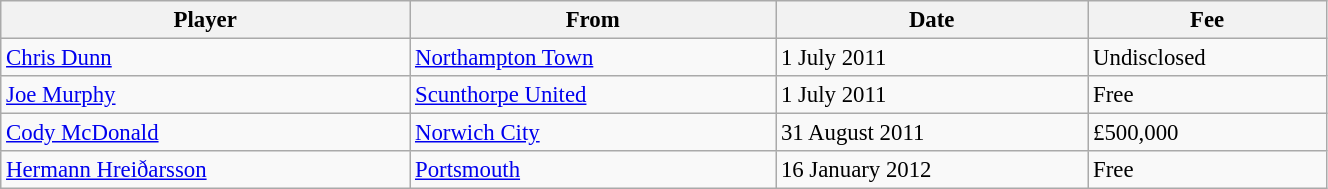<table class="wikitable sortable" style="text-align:center; font-size:95%;width:70%; text-align:left">
<tr>
<th>Player</th>
<th>From</th>
<th>Date</th>
<th>Fee</th>
</tr>
<tr>
<td> <a href='#'>Chris Dunn</a></td>
<td> <a href='#'>Northampton Town</a></td>
<td>1 July 2011</td>
<td>Undisclosed</td>
</tr>
<tr>
<td> <a href='#'>Joe Murphy</a></td>
<td> <a href='#'>Scunthorpe United</a></td>
<td>1 July 2011</td>
<td>Free</td>
</tr>
<tr>
<td> <a href='#'>Cody McDonald</a></td>
<td> <a href='#'>Norwich City</a></td>
<td>31 August 2011</td>
<td>£500,000</td>
</tr>
<tr>
<td> <a href='#'>Hermann Hreiðarsson</a></td>
<td> <a href='#'>Portsmouth</a></td>
<td>16 January 2012</td>
<td>Free</td>
</tr>
</table>
